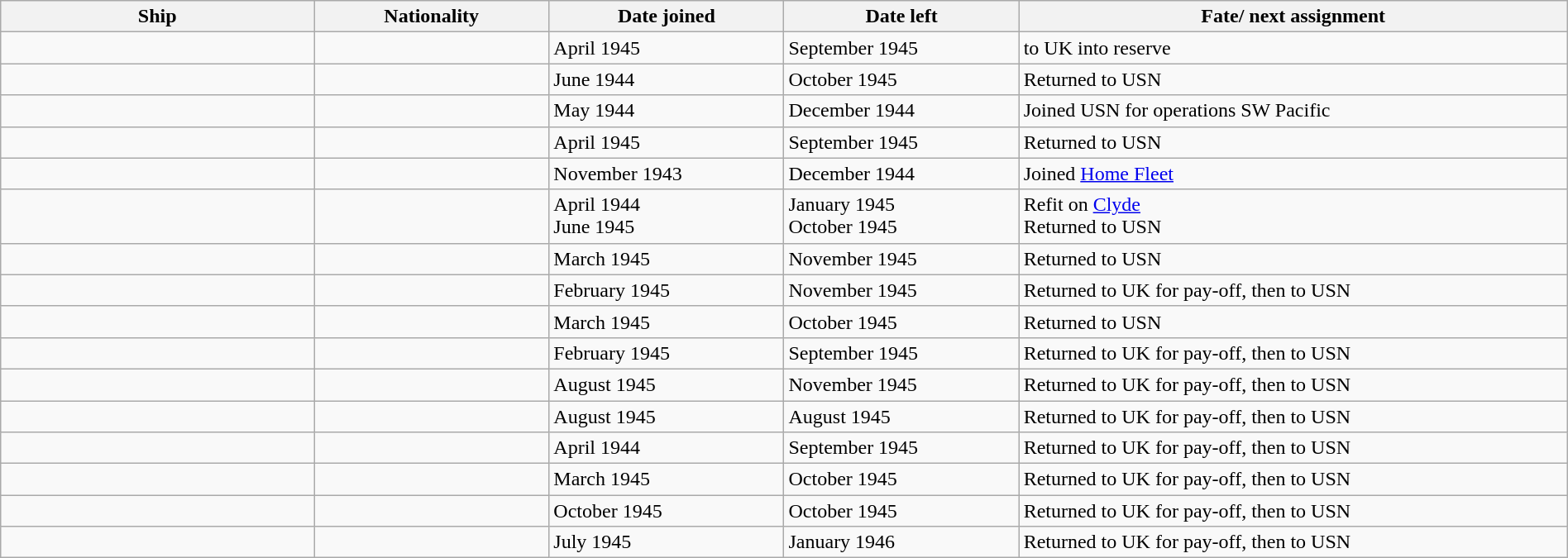<table class="wikitable" width="100%">
<tr>
<th width="20%">Ship</th>
<th width="15%">Nationality</th>
<th width="15%">Date joined</th>
<th width="15%">Date left</th>
<th width="35%">Fate/ next assignment</th>
</tr>
<tr>
<td></td>
<td></td>
<td>April 1945</td>
<td>September 1945</td>
<td>to UK into reserve</td>
</tr>
<tr>
<td></td>
<td></td>
<td>June 1944</td>
<td>October 1945</td>
<td>Returned to USN</td>
</tr>
<tr>
<td></td>
<td></td>
<td>May 1944</td>
<td>December 1944</td>
<td>Joined USN for operations SW Pacific</td>
</tr>
<tr>
<td></td>
<td></td>
<td>April 1945</td>
<td>September 1945</td>
<td>Returned to USN</td>
</tr>
<tr>
<td></td>
<td></td>
<td>November 1943</td>
<td>December 1944</td>
<td>Joined <a href='#'>Home Fleet</a></td>
</tr>
<tr>
<td></td>
<td></td>
<td>April 1944<br>June 1945</td>
<td>January 1945<br>October 1945</td>
<td>Refit on <a href='#'>Clyde</a><br>Returned to USN</td>
</tr>
<tr>
<td></td>
<td></td>
<td>March 1945</td>
<td>November 1945</td>
<td>Returned to USN</td>
</tr>
<tr>
<td></td>
<td></td>
<td>February 1945</td>
<td>November 1945</td>
<td>Returned to UK for pay-off, then to USN</td>
</tr>
<tr>
<td></td>
<td></td>
<td>March 1945</td>
<td>October 1945</td>
<td>Returned to USN</td>
</tr>
<tr>
<td></td>
<td></td>
<td>February 1945</td>
<td>September 1945</td>
<td>Returned to UK for pay-off, then to USN</td>
</tr>
<tr>
<td></td>
<td></td>
<td>August 1945</td>
<td>November 1945</td>
<td>Returned to UK for pay-off, then to USN</td>
</tr>
<tr>
<td></td>
<td></td>
<td>August 1945</td>
<td>August 1945</td>
<td>Returned to UK for pay-off, then to USN</td>
</tr>
<tr>
<td></td>
<td></td>
<td>April 1944</td>
<td>September 1945</td>
<td>Returned to UK for pay-off, then to USN</td>
</tr>
<tr>
<td></td>
<td></td>
<td>March 1945</td>
<td>October 1945</td>
<td>Returned to UK for pay-off, then to USN</td>
</tr>
<tr>
<td></td>
<td></td>
<td>October 1945</td>
<td>October 1945</td>
<td>Returned to UK for pay-off, then to USN</td>
</tr>
<tr>
<td></td>
<td></td>
<td>July 1945</td>
<td>January 1946</td>
<td>Returned to UK for pay-off, then to USN</td>
</tr>
</table>
